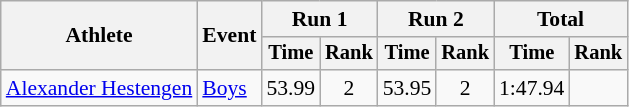<table class="wikitable" style="font-size:90%">
<tr>
<th rowspan="2">Athlete</th>
<th rowspan="2">Event</th>
<th colspan="2">Run 1</th>
<th colspan="2">Run 2</th>
<th colspan="2">Total</th>
</tr>
<tr style="font-size:95%">
<th>Time</th>
<th>Rank</th>
<th>Time</th>
<th>Rank</th>
<th>Time</th>
<th>Rank</th>
</tr>
<tr align=center>
<td align=left><a href='#'>Alexander Hestengen</a></td>
<td align=left><a href='#'>Boys</a></td>
<td>53.99</td>
<td>2</td>
<td>53.95</td>
<td>2</td>
<td>1:47.94</td>
<td></td>
</tr>
</table>
